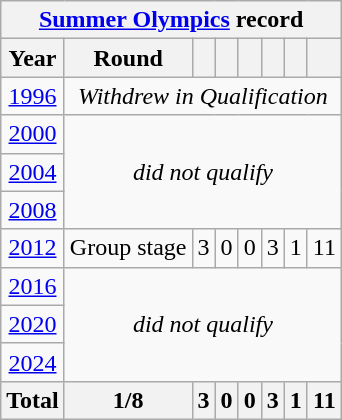<table class="wikitable" style="text-align: center;">
<tr>
<th colspan=8><a href='#'>Summer Olympics</a> record</th>
</tr>
<tr>
<th>Year</th>
<th>Round</th>
<th></th>
<th></th>
<th></th>
<th></th>
<th></th>
<th></th>
</tr>
<tr>
<td> <a href='#'>1996</a></td>
<td colspan=8><em>Withdrew in Qualification</em></td>
</tr>
<tr>
<td> <a href='#'>2000</a></td>
<td rowspan=3 colspan=8><em>did not qualify</em></td>
</tr>
<tr>
<td> <a href='#'>2004</a></td>
</tr>
<tr>
<td> <a href='#'>2008</a></td>
</tr>
<tr>
<td> <a href='#'>2012</a></td>
<td>Group stage</td>
<td>3</td>
<td>0</td>
<td>0</td>
<td>3</td>
<td>1</td>
<td>11</td>
</tr>
<tr>
<td> <a href='#'>2016</a></td>
<td rowspan=3 colspan=8><em>did not qualify</em></td>
</tr>
<tr>
<td> <a href='#'>2020</a></td>
</tr>
<tr>
<td> <a href='#'>2024</a></td>
</tr>
<tr>
<th>Total</th>
<th>1/8</th>
<th>3</th>
<th>0</th>
<th>0</th>
<th>3</th>
<th>1</th>
<th>11</th>
</tr>
</table>
